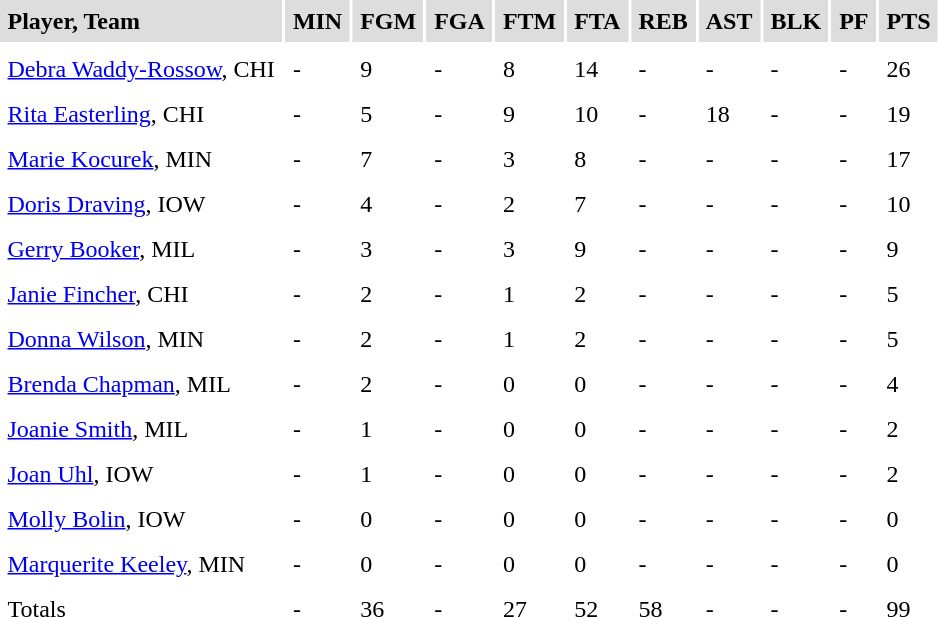<table cellpadding=5>
<tr bgcolor="#dddddd">
<td><strong>Player, Team</strong></td>
<td><strong>MIN</strong></td>
<td><strong>FGM</strong></td>
<td><strong>FGA</strong></td>
<td><strong>FTM</strong></td>
<td><strong>FTA</strong></td>
<td><strong>REB</strong></td>
<td><strong>AST</strong></td>
<td><strong>BLK</strong></td>
<td><strong>PF</strong></td>
<td><strong>PTS</strong></td>
</tr>
<tr bgcolor="#eeeeee">
</tr>
<tr>
<td><a href='#'>Debra Waddy-Rossow</a>, CHI</td>
<td>-</td>
<td>9</td>
<td>-</td>
<td>8</td>
<td>14</td>
<td>-</td>
<td>-</td>
<td>-</td>
<td>-</td>
<td>26</td>
</tr>
<tr>
<td><a href='#'>Rita Easterling</a>, CHI</td>
<td>-</td>
<td>5</td>
<td>-</td>
<td>9</td>
<td>10</td>
<td>-</td>
<td>18</td>
<td>-</td>
<td>-</td>
<td>19</td>
</tr>
<tr>
<td><a href='#'>Marie Kocurek</a>, MIN</td>
<td>-</td>
<td>7</td>
<td>-</td>
<td>3</td>
<td>8</td>
<td>-</td>
<td>-</td>
<td>-</td>
<td>-</td>
<td>17</td>
</tr>
<tr>
<td><a href='#'>Doris Draving</a>, IOW</td>
<td>-</td>
<td>4</td>
<td>-</td>
<td>2</td>
<td>7</td>
<td>-</td>
<td>-</td>
<td>-</td>
<td>-</td>
<td>10</td>
</tr>
<tr>
<td><a href='#'>Gerry Booker</a>, MIL</td>
<td>-</td>
<td>3</td>
<td>-</td>
<td>3</td>
<td>9</td>
<td>-</td>
<td>-</td>
<td>-</td>
<td>-</td>
<td>9</td>
</tr>
<tr>
<td><a href='#'>Janie Fincher</a>, CHI</td>
<td>-</td>
<td>2</td>
<td>-</td>
<td>1</td>
<td>2</td>
<td>-</td>
<td>-</td>
<td>-</td>
<td>-</td>
<td>5</td>
</tr>
<tr>
<td><a href='#'>Donna Wilson</a>, MIN</td>
<td>-</td>
<td>2</td>
<td>-</td>
<td>1</td>
<td>2</td>
<td>-</td>
<td>-</td>
<td>-</td>
<td>-</td>
<td>5</td>
</tr>
<tr>
<td><a href='#'>Brenda Chapman</a>, MIL</td>
<td>-</td>
<td>2</td>
<td>-</td>
<td>0</td>
<td>0</td>
<td>-</td>
<td>-</td>
<td>-</td>
<td>-</td>
<td>4</td>
</tr>
<tr>
<td><a href='#'>Joanie Smith</a>, MIL</td>
<td>-</td>
<td>1</td>
<td>-</td>
<td>0</td>
<td>0</td>
<td>-</td>
<td>-</td>
<td>-</td>
<td>-</td>
<td>2</td>
</tr>
<tr>
<td><a href='#'>Joan Uhl</a>, IOW</td>
<td>-</td>
<td>1</td>
<td>-</td>
<td>0</td>
<td>0</td>
<td>-</td>
<td>-</td>
<td>-</td>
<td>-</td>
<td>2</td>
</tr>
<tr>
<td><a href='#'>Molly Bolin</a>, IOW</td>
<td>-</td>
<td>0</td>
<td>-</td>
<td>0</td>
<td>0</td>
<td>-</td>
<td>-</td>
<td>-</td>
<td>-</td>
<td>0</td>
</tr>
<tr>
<td><a href='#'>Marquerite Keeley</a>, MIN</td>
<td>-</td>
<td>0</td>
<td>-</td>
<td>0</td>
<td>0</td>
<td>-</td>
<td>-</td>
<td>-</td>
<td>-</td>
<td>0</td>
</tr>
<tr>
<td>Totals</td>
<td>-</td>
<td>36</td>
<td>-</td>
<td>27</td>
<td>52</td>
<td>58</td>
<td>-</td>
<td>-</td>
<td>-</td>
<td>99</td>
</tr>
<tr>
</tr>
</table>
